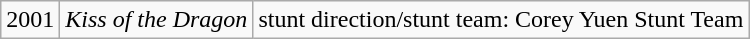<table class="wikitable">
<tr>
<td>2001</td>
<td><em>Kiss of the Dragon</em></td>
<td>stunt direction/stunt team: Corey Yuen Stunt Team</td>
</tr>
</table>
